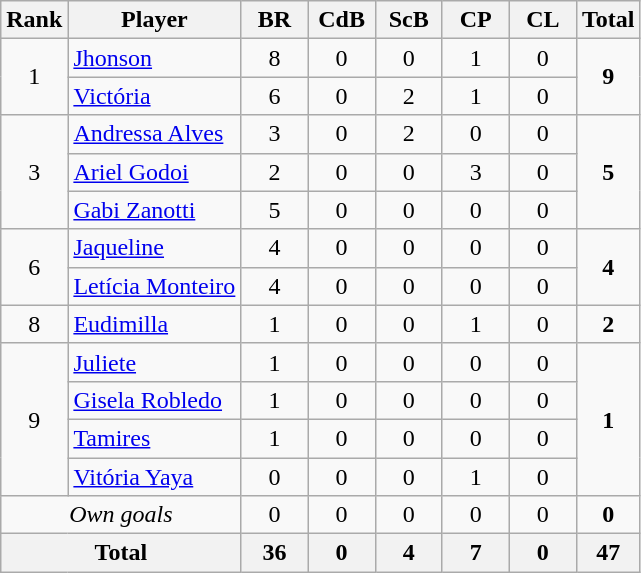<table class="wikitable" style="text-align:center;">
<tr>
<th>Rank</th>
<th>Player</th>
<th width=10.5%><abbr>BR</abbr></th>
<th width=10.5%><abbr>CdB</abbr></th>
<th width=10.5%><abbr>ScB</abbr></th>
<th width=10.5%><abbr>CP</abbr></th>
<th width=10.5%><abbr>CL</abbr></th>
<th>Total</th>
</tr>
<tr>
<td rowspan=2>1</td>
<td align=left> <a href='#'>Jhonson</a></td>
<td>8</td>
<td>0</td>
<td>0</td>
<td>1</td>
<td>0</td>
<td rowspan=2><strong>9</strong></td>
</tr>
<tr>
<td align=left> <a href='#'>Victória</a></td>
<td>6</td>
<td>0</td>
<td>2</td>
<td>1</td>
<td>0</td>
</tr>
<tr>
<td rowspan=3>3</td>
<td align=left> <a href='#'>Andressa Alves</a></td>
<td>3</td>
<td>0</td>
<td>2</td>
<td>0</td>
<td>0</td>
<td rowspan=3><strong>5</strong></td>
</tr>
<tr>
<td align=left> <a href='#'>Ariel Godoi</a></td>
<td>2</td>
<td>0</td>
<td>0</td>
<td>3</td>
<td>0</td>
</tr>
<tr>
<td align=left> <a href='#'>Gabi Zanotti</a></td>
<td>5</td>
<td>0</td>
<td>0</td>
<td>0</td>
<td>0</td>
</tr>
<tr>
<td rowspan=2>6</td>
<td align=left> <a href='#'>Jaqueline</a></td>
<td>4</td>
<td>0</td>
<td>0</td>
<td>0</td>
<td>0</td>
<td rowspan=2><strong>4</strong></td>
</tr>
<tr>
<td align=left> <a href='#'>Letícia Monteiro</a></td>
<td>4</td>
<td>0</td>
<td>0</td>
<td>0</td>
<td>0</td>
</tr>
<tr>
<td>8</td>
<td align=left> <a href='#'>Eudimilla</a></td>
<td>1</td>
<td>0</td>
<td>0</td>
<td>1</td>
<td>0</td>
<td><strong>2</strong></td>
</tr>
<tr>
<td rowspan=4>9</td>
<td align=left> <a href='#'>Juliete</a></td>
<td>1</td>
<td>0</td>
<td>0</td>
<td>0</td>
<td>0</td>
<td rowspan=4><strong>1</strong></td>
</tr>
<tr>
<td align=left> <a href='#'>Gisela Robledo</a></td>
<td>1</td>
<td>0</td>
<td>0</td>
<td>0</td>
<td>0</td>
</tr>
<tr>
<td align=left> <a href='#'>Tamires</a></td>
<td>1</td>
<td>0</td>
<td>0</td>
<td>0</td>
<td>0</td>
</tr>
<tr>
<td align=left> <a href='#'>Vitória Yaya</a></td>
<td>0</td>
<td>0</td>
<td>0</td>
<td>1</td>
<td>0</td>
</tr>
<tr>
<td align=center colspan=2><em>Own goals</em></td>
<td>0</td>
<td>0</td>
<td>0</td>
<td>0</td>
<td>0</td>
<td><strong>0</strong></td>
</tr>
<tr>
<th colspan=2>Total</th>
<th>36</th>
<th>0</th>
<th>4</th>
<th>7</th>
<th>0</th>
<th>47</th>
</tr>
</table>
